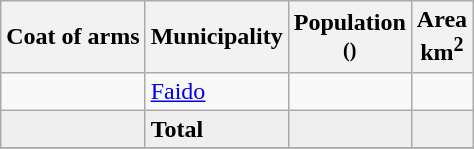<table class="wikitable">
<tr>
<th>Coat of arms</th>
<th>Municipality</th>
<th>Population<br><small>()</small></th>
<th>Area <br>km<sup>2</sup></th>
</tr>
<tr>
<td></td>
<td><a href='#'>Faido</a></td>
<td align="center"></td>
<td align="center"></td>
</tr>
<tr>
<td bgcolor="#EFEFEF"></td>
<td bgcolor="#EFEFEF"><strong>Total</strong></td>
<td bgcolor="#EFEFEF" align="center"></td>
<td bgcolor="#EFEFEF" align="center"><strong></strong></td>
</tr>
<tr>
</tr>
</table>
